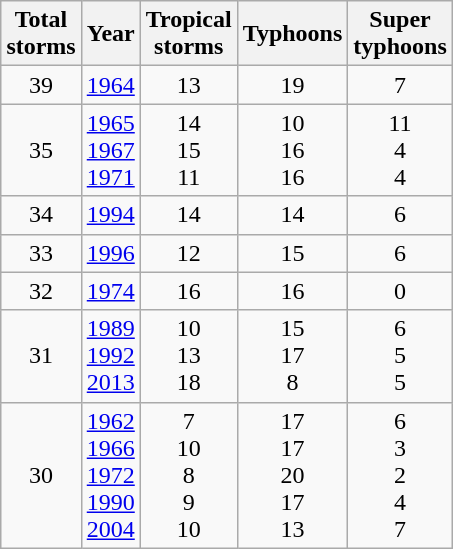<table class="wikitable" style="width:300px; text-align:center; margin:0 1em; float:right; clear:right">
<tr>
<th>Total<br>storms</th>
<th>Year</th>
<th>Tropical<br>storms</th>
<th>Typhoons</th>
<th>Super<br>typhoons</th>
</tr>
<tr>
<td>39</td>
<td><a href='#'>1964</a></td>
<td>13</td>
<td>19</td>
<td>7</td>
</tr>
<tr>
<td>35</td>
<td><a href='#'>1965</a><br><a href='#'>1967</a><br><a href='#'>1971</a></td>
<td>14<br>15<br>11</td>
<td>10<br>16<br>16</td>
<td>11<br>4<br>4</td>
</tr>
<tr>
<td>34</td>
<td><a href='#'>1994</a></td>
<td>14</td>
<td>14</td>
<td>6</td>
</tr>
<tr>
<td>33</td>
<td><a href='#'>1996</a></td>
<td>12</td>
<td>15</td>
<td>6</td>
</tr>
<tr>
<td>32</td>
<td><a href='#'>1974</a></td>
<td>16</td>
<td>16</td>
<td>0</td>
</tr>
<tr>
<td>31</td>
<td><a href='#'>1989</a><br><a href='#'>1992</a><br><a href='#'>2013</a></td>
<td>10<br>13<br>18</td>
<td>15<br>17<br>8</td>
<td>6<br>5<br>5</td>
</tr>
<tr>
<td>30</td>
<td><a href='#'>1962</a><br><a href='#'>1966</a><br><a href='#'>1972</a><br><a href='#'>1990</a><br><a href='#'>2004</a></td>
<td>7<br>10<br>8<br>9<br>10<br></td>
<td>17<br>17<br>20<br>17<br>13</td>
<td>6<br>3<br>2<br>4<br>7</td>
</tr>
</table>
